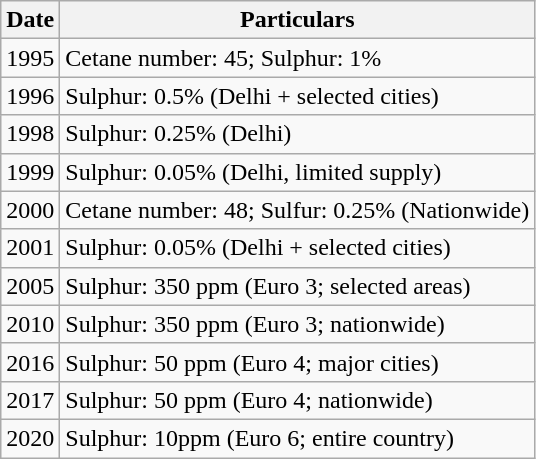<table class="wikitable">
<tr>
<th>Date</th>
<th>Particulars</th>
</tr>
<tr>
<td>1995</td>
<td>Cetane number: 45; Sulphur: 1%</td>
</tr>
<tr>
<td>1996</td>
<td>Sulphur: 0.5% (Delhi + selected cities)</td>
</tr>
<tr>
<td>1998</td>
<td>Sulphur: 0.25% (Delhi)</td>
</tr>
<tr>
<td>1999</td>
<td>Sulphur: 0.05% (Delhi, limited supply)</td>
</tr>
<tr>
<td>2000</td>
<td>Cetane number: 48; Sulfur: 0.25% (Nationwide)</td>
</tr>
<tr>
<td>2001</td>
<td>Sulphur: 0.05% (Delhi + selected cities)</td>
</tr>
<tr>
<td>2005</td>
<td>Sulphur: 350 ppm (Euro 3; selected areas)</td>
</tr>
<tr>
<td>2010</td>
<td>Sulphur: 350 ppm (Euro 3; nationwide)</td>
</tr>
<tr>
<td>2016</td>
<td>Sulphur: 50 ppm (Euro 4; major cities)</td>
</tr>
<tr>
<td>2017</td>
<td>Sulphur: 50 ppm (Euro 4; nationwide)</td>
</tr>
<tr>
<td>2020</td>
<td>Sulphur: 10ppm (Euro 6; entire country)</td>
</tr>
</table>
